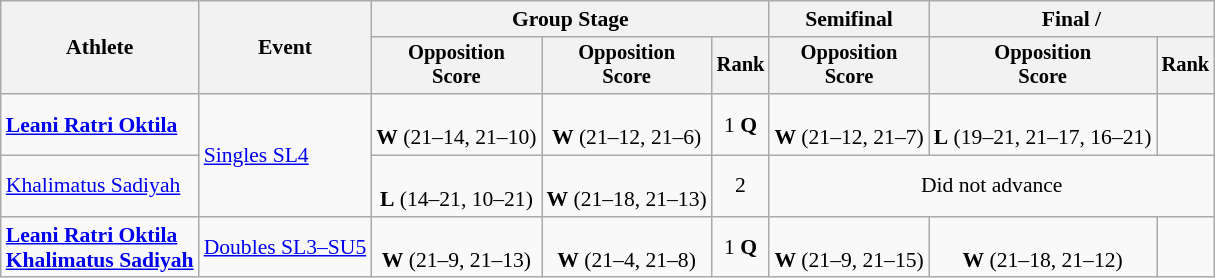<table class="wikitable" style="font-size:90%; text-align:center">
<tr>
<th rowspan="2">Athlete</th>
<th rowspan="2">Event</th>
<th colspan="3">Group Stage</th>
<th>Semifinal</th>
<th colspan="2">Final / </th>
</tr>
<tr style="font-size:95%">
<th>Opposition<br>Score</th>
<th>Opposition<br>Score</th>
<th>Rank</th>
<th>Opposition<br>Score</th>
<th>Opposition<br>Score</th>
<th>Rank</th>
</tr>
<tr>
<td align="left"><strong><a href='#'>Leani Ratri Oktila</a></strong></td>
<td align="left" rowspan="2"><a href='#'>Singles SL4</a></td>
<td><br><strong>W</strong> (21–14, 21–10)</td>
<td><br><strong>W</strong> (21–12, 21–6)</td>
<td>1 <strong>Q</strong></td>
<td><br><strong>W</strong> (21–12, 21–7)</td>
<td><br><strong>L</strong> (19–21, 21–17, 16–21)</td>
<td></td>
</tr>
<tr>
<td align="left"><a href='#'>Khalimatus Sadiyah</a></td>
<td><br><strong>L</strong> (14–21, 10–21)</td>
<td><br><strong>W</strong> (21–18, 21–13)</td>
<td>2</td>
<td colspan="3">Did not advance</td>
</tr>
<tr>
<td align="left"><strong><a href='#'>Leani Ratri Oktila</a><br><a href='#'>Khalimatus Sadiyah</a></strong></td>
<td align="left"><a href='#'>Doubles SL3–SU5</a></td>
<td><br> <strong>W</strong> (21–9, 21–13)</td>
<td><br><strong>W</strong> (21–4, 21–8)</td>
<td>1 <strong>Q</strong></td>
<td><br><strong>W</strong> (21–9, 21–15)</td>
<td><br><strong>W</strong> (21–18, 21–12)</td>
<td></td>
</tr>
</table>
